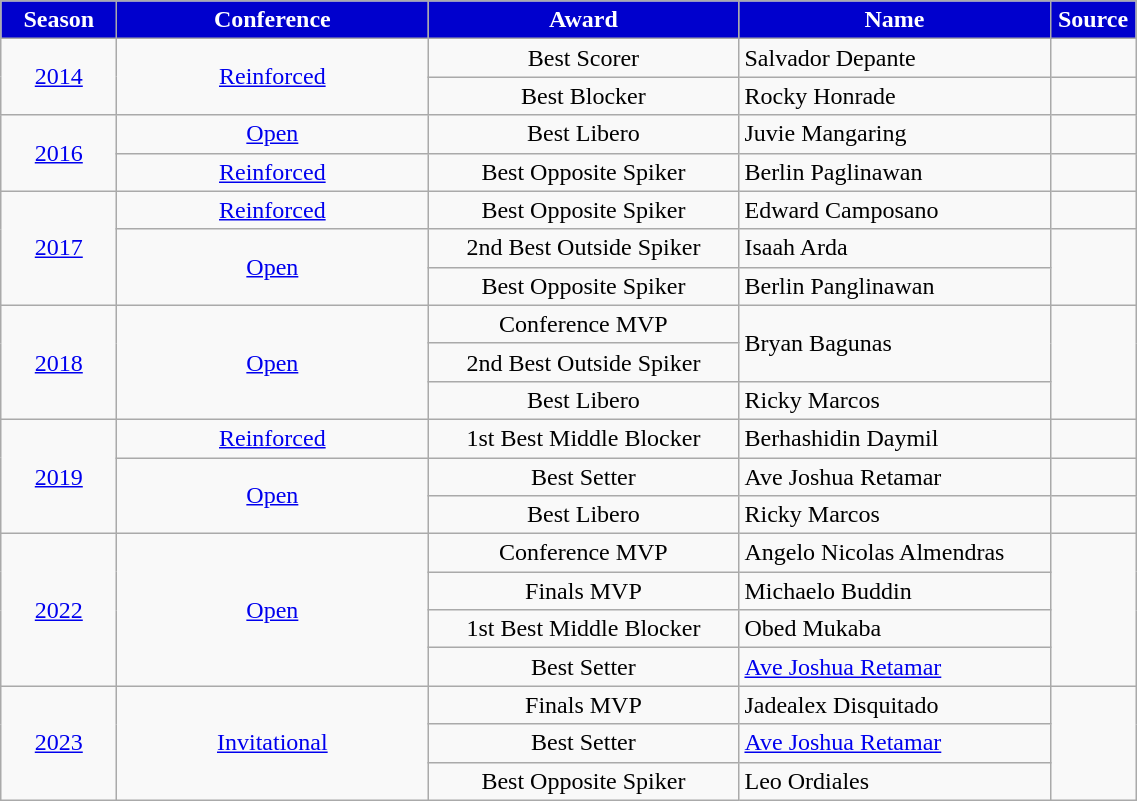<table class="wikitable" style="text-align:center;">
<tr>
<th width=70px style="background: #0000CD; color: White; text-align: center"><strong>Season</strong></th>
<th width=200px style="background: #0000CD; color: White"><strong>Conference</strong></th>
<th width=200px style="background: #0000CD; color: White"><strong>Award</strong></th>
<th width=200px style="background: #0000CD; color: White"><strong>Name</strong></th>
<th width=50px style="background: #0000CD; color: White"><strong>Source</strong></th>
</tr>
<tr>
<td rowspan=2><a href='#'>2014</a></td>
<td rowspan=2><a href='#'>Reinforced</a></td>
<td>Best Scorer</td>
<td style="text-align:left;"> Salvador Depante</td>
<td></td>
</tr>
<tr>
<td>Best Blocker</td>
<td style="text-align:left;"> Rocky Honrade</td>
<td></td>
</tr>
<tr>
<td rowspan=2><a href='#'>2016</a></td>
<td><a href='#'>Open</a></td>
<td>Best Libero</td>
<td style="text-align:left;"> Juvie Mangaring</td>
<td></td>
</tr>
<tr>
<td><a href='#'>Reinforced</a></td>
<td>Best Opposite Spiker</td>
<td style="text-align:left;"> Berlin Paglinawan</td>
<td></td>
</tr>
<tr>
<td rowspan=3><a href='#'>2017</a></td>
<td><a href='#'>Reinforced</a></td>
<td>Best Opposite Spiker</td>
<td style="text-align:left;"> Edward Camposano</td>
<td></td>
</tr>
<tr>
<td rowspan=2><a href='#'>Open</a></td>
<td>2nd Best Outside Spiker</td>
<td style="text-align:left;"> Isaah Arda</td>
<td rowspan=2></td>
</tr>
<tr>
<td>Best Opposite Spiker</td>
<td style="text-align:left;"> Berlin Panglinawan</td>
</tr>
<tr>
<td rowspan=3><a href='#'>2018</a></td>
<td rowspan=3><a href='#'>Open</a></td>
<td>Conference MVP</td>
<td rowspan=2 style="text-align:left;"> Bryan Bagunas</td>
<td rowspan=3></td>
</tr>
<tr>
<td>2nd Best Outside Spiker</td>
</tr>
<tr>
<td>Best Libero</td>
<td style="text-align:left;"> Ricky Marcos</td>
</tr>
<tr>
<td rowspan=3><a href='#'>2019</a></td>
<td rowspan=1><a href='#'>Reinforced</a></td>
<td>1st Best Middle Blocker</td>
<td style="text-align:left;"> Berhashidin Daymil</td>
<td></td>
</tr>
<tr align=center>
<td rowspan=2><a href='#'>Open</a></td>
<td>Best Setter</td>
<td style="text-align:left;"> Ave Joshua Retamar</td>
<td></td>
</tr>
<tr>
<td>Best Libero</td>
<td style="text-align:left;"> Ricky Marcos</td>
<td></td>
</tr>
<tr>
<td rowspan=4><a href='#'>2022</a></td>
<td rowspan=4><a href='#'>Open</a></td>
<td>Conference MVP</td>
<td style="text-align:left;"> Angelo Nicolas Almendras</td>
<td rowspan=4></td>
</tr>
<tr>
<td>Finals MVP</td>
<td style="text-align:left;"> Michaelo Buddin</td>
</tr>
<tr>
<td>1st Best Middle Blocker</td>
<td style="text-align:left;"> Obed Mukaba</td>
</tr>
<tr>
<td>Best Setter</td>
<td style="text-align:left;"> <a href='#'>Ave Joshua Retamar</a></td>
</tr>
<tr>
<td rowspan=3><a href='#'>2023</a></td>
<td rowspan=3><a href='#'>Invitational</a></td>
<td>Finals MVP</td>
<td style="text-align:left;"> Jadealex Disquitado</td>
<td rowspan=3></td>
</tr>
<tr>
<td>Best Setter</td>
<td style="text-align:left;"> <a href='#'>Ave Joshua Retamar</a></td>
</tr>
<tr>
<td>Best Opposite Spiker</td>
<td style="text-align:left;"> Leo Ordiales</td>
</tr>
</table>
